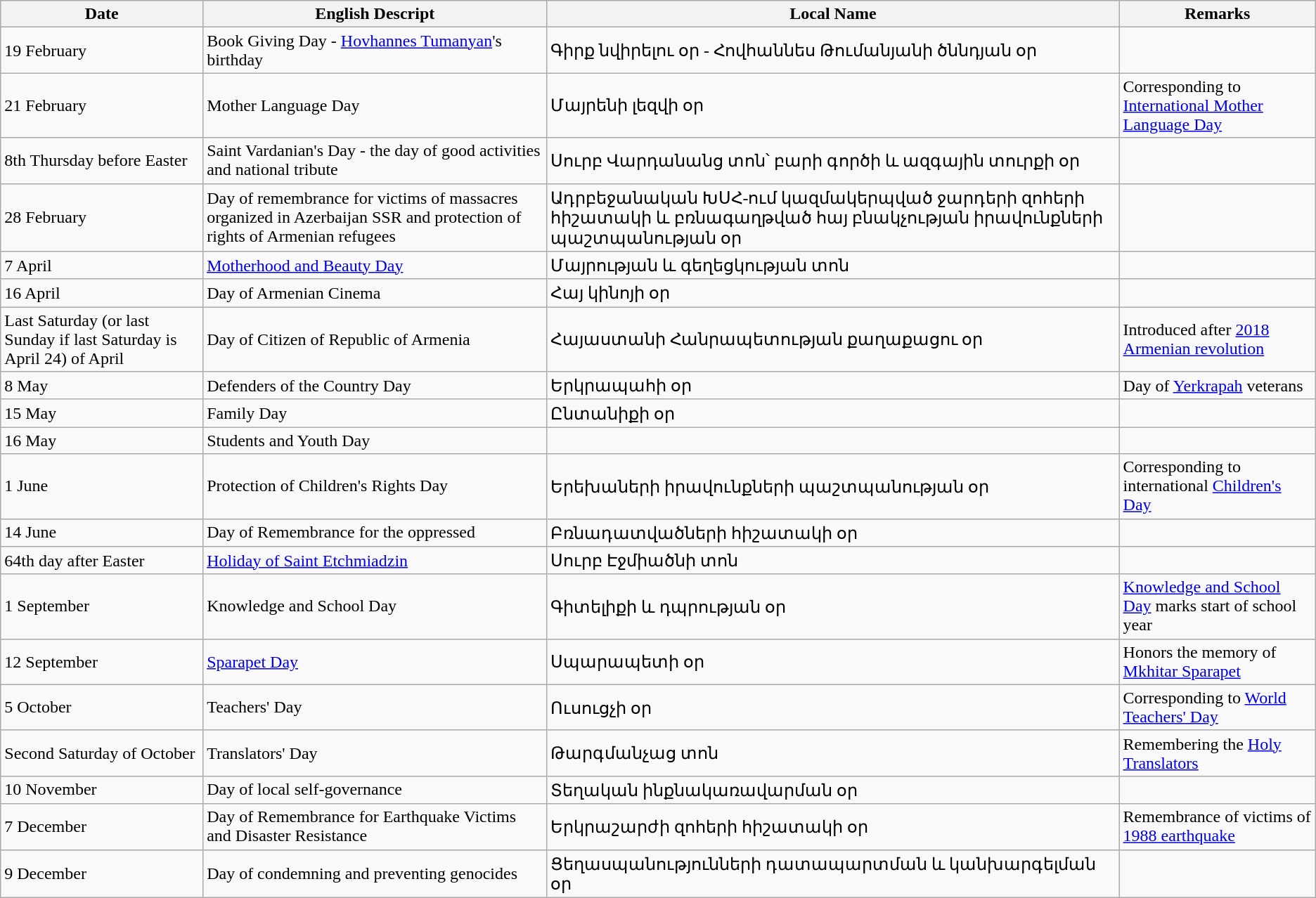<table class="wikitable">
<tr>
<th>Date</th>
<th>English Descript</th>
<th>Local Name</th>
<th>Remarks</th>
</tr>
<tr>
<td>19 February</td>
<td>Book Giving Day - <a href='#'>Hovhannes Tumanyan</a>'s birthday</td>
<td>Գիրք նվիրելու օր - Հովհաննես Թումանյանի ծննդյան օր</td>
<td></td>
</tr>
<tr>
<td>21 February</td>
<td>Mother Language Day</td>
<td>Մայրենի լեզվի օր</td>
<td>Corresponding to <a href='#'>International Mother Language Day</a></td>
</tr>
<tr>
<td>8th Thursday before Easter</td>
<td>Saint Vardanian's Day - the day of good activities and national tribute</td>
<td>Սուրբ Վարդանանց տոն՝ բարի գործի և ազգային տուրքի օր</td>
<td></td>
</tr>
<tr>
<td>28 February</td>
<td>Day of remembrance for victims of massacres organized in Azerbaijan SSR and protection of rights of Armenian refugees</td>
<td>Ադրբեջանական ԽՍՀ-ում կազմակերպված ջարդերի զոհերի հիշատակի և բռնագաղթված հայ բնակչության իրավունքների պաշտպանության օր</td>
<td></td>
</tr>
<tr>
<td>7 April</td>
<td><a href='#'>Motherhood and Beauty Day</a></td>
<td>Մայրության և գեղեցկության տոն</td>
<td></td>
</tr>
<tr>
<td>16 April</td>
<td>Day of Armenian Cinema</td>
<td>Հայ կինոյի օր</td>
<td></td>
</tr>
<tr>
<td>Last Saturday (or last Sunday if last Saturday is April 24) of April</td>
<td>Day of Citizen of Republic of Armenia</td>
<td>Հայաստանի Հանրապետության քաղաքացու օր</td>
<td>Introduced after <a href='#'>2018 Armenian revolution</a></td>
</tr>
<tr>
<td>8 May</td>
<td>Defenders of the Country Day</td>
<td>Երկրապահի օր</td>
<td>Day of <a href='#'>Yerkrapah</a> veterans</td>
</tr>
<tr>
<td>15 May</td>
<td>Family Day</td>
<td>Ընտանիքի օր</td>
<td></td>
</tr>
<tr>
<td>16 May</td>
<td>Students and Youth Day</td>
<td></td>
<td></td>
</tr>
<tr>
<td>1 June</td>
<td>Protection of Children's Rights Day</td>
<td>Երեխաների իրավունքների պաշտպանության օր</td>
<td>Corresponding to international <a href='#'>Children's Day</a></td>
</tr>
<tr>
<td>14 June</td>
<td>Day of Remembrance for the oppressed</td>
<td>Բռնադատվածների հիշատակի օր</td>
<td></td>
</tr>
<tr>
<td>64th day after Easter</td>
<td><a href='#'>Holiday of Saint Etchmiadzin</a></td>
<td>Սուրբ Էջմիածնի տոն</td>
<td></td>
</tr>
<tr>
<td>1 September</td>
<td>Knowledge and School Day</td>
<td>Գիտելիքի և դպրության օր</td>
<td><a href='#'>Knowledge and School Day</a> marks start of school year</td>
</tr>
<tr>
<td>12 September</td>
<td><a href='#'>Sparapet Day</a></td>
<td>Սպարապետի օր</td>
<td>Honors the memory of <a href='#'>Mkhitar Sparapet</a></td>
</tr>
<tr>
<td>5 October</td>
<td>Teachers' Day</td>
<td>Ուսուցչի օր</td>
<td>Corresponding to <a href='#'>World Teachers' Day</a></td>
</tr>
<tr>
<td>Second Saturday of October</td>
<td>Translators' Day</td>
<td>Թարգմանչաց տոն</td>
<td>Remembering the <a href='#'>Holy Translators</a></td>
</tr>
<tr>
<td>10 November</td>
<td>Day of local self-governance</td>
<td>Տեղական ինքնակառավարման օր</td>
<td></td>
</tr>
<tr>
<td>7 December</td>
<td>Day of Remembrance for Earthquake Victims and Disaster Resistance</td>
<td>Երկրաշարժի զոհերի հիշատակի օր</td>
<td>Remembrance of victims of <a href='#'>1988 earthquake</a></td>
</tr>
<tr>
<td>9 December</td>
<td>Day of condemning and preventing genocides</td>
<td>Ցեղասպանությունների դատապարտման և կանխարգելման օր</td>
<td></td>
</tr>
</table>
